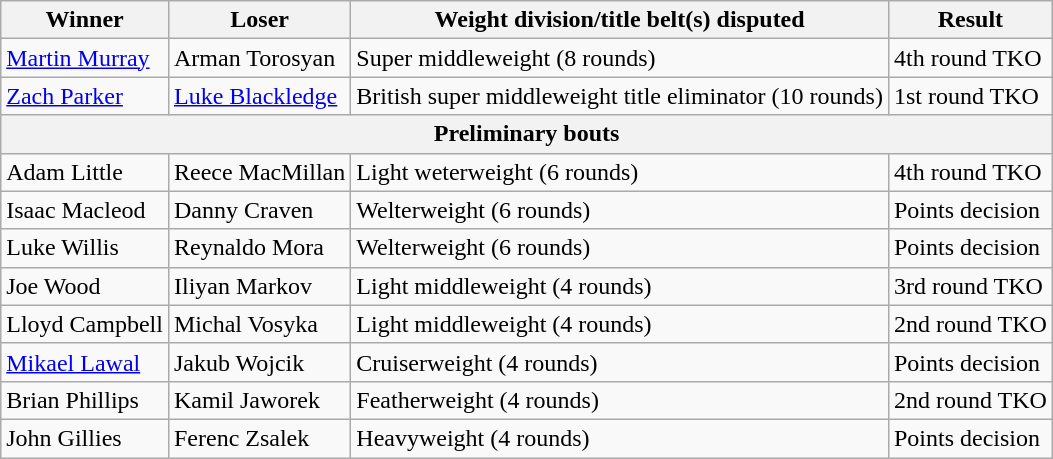<table class=wikitable>
<tr>
<th>Winner</th>
<th>Loser</th>
<th>Weight division/title belt(s) disputed</th>
<th>Result</th>
</tr>
<tr>
<td> <a href='#'>Martin Murray</a></td>
<td> Arman Torosyan</td>
<td>Super middleweight (8 rounds)</td>
<td>4th round TKO</td>
</tr>
<tr>
<td> <a href='#'>Zach Parker</a></td>
<td> <a href='#'>Luke Blackledge</a></td>
<td>British super middleweight title eliminator (10 rounds)</td>
<td>1st round TKO</td>
</tr>
<tr>
<th colspan=4>Preliminary bouts</th>
</tr>
<tr>
<td> Adam Little</td>
<td> Reece MacMillan</td>
<td>Light weterweight (6 rounds)</td>
<td>4th round TKO</td>
</tr>
<tr>
<td> Isaac Macleod</td>
<td> Danny Craven</td>
<td>Welterweight (6 rounds)</td>
<td>Points decision</td>
</tr>
<tr>
<td> Luke Willis</td>
<td> Reynaldo Mora</td>
<td>Welterweight (6 rounds)</td>
<td>Points decision</td>
</tr>
<tr>
<td> Joe Wood</td>
<td> Iliyan Markov</td>
<td>Light middleweight (4 rounds)</td>
<td>3rd round TKO</td>
</tr>
<tr>
<td> Lloyd Campbell</td>
<td> Michal Vosyka</td>
<td>Light middleweight (4 rounds)</td>
<td>2nd round TKO</td>
</tr>
<tr>
<td> <a href='#'>Mikael Lawal</a></td>
<td> Jakub Wojcik</td>
<td>Cruiserweight (4 rounds)</td>
<td>Points decision</td>
</tr>
<tr>
<td> Brian Phillips</td>
<td> Kamil Jaworek</td>
<td>Featherweight (4 rounds)</td>
<td>2nd round TKO</td>
</tr>
<tr>
<td> John Gillies</td>
<td> Ferenc Zsalek</td>
<td>Heavyweight (4 rounds)</td>
<td>Points decision</td>
</tr>
</table>
